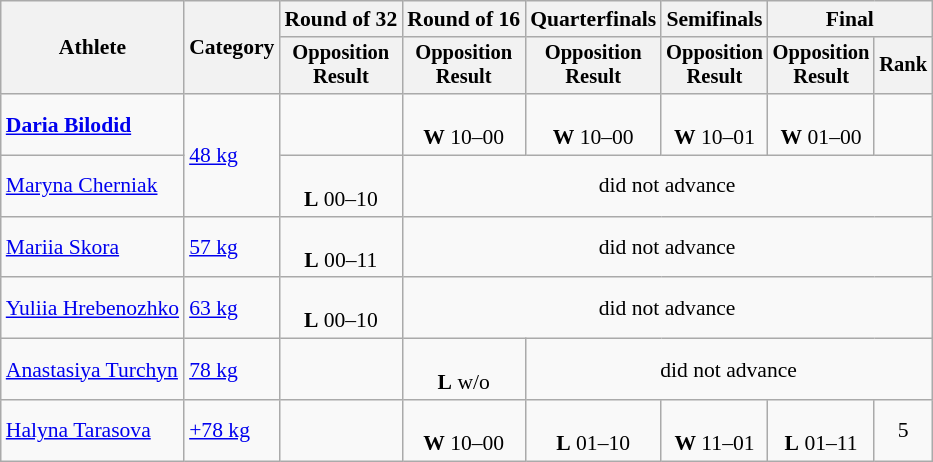<table class="wikitable" style="text-align:center; font-size:90%">
<tr>
<th rowspan=2>Athlete</th>
<th rowspan=2>Category</th>
<th>Round of 32</th>
<th>Round of 16</th>
<th>Quarterfinals</th>
<th>Semifinals</th>
<th colspan=2>Final</th>
</tr>
<tr style="font-size:95%">
<th>Opposition<br>Result</th>
<th>Opposition<br>Result</th>
<th>Opposition<br>Result</th>
<th>Opposition<br>Result</th>
<th>Opposition<br>Result</th>
<th>Rank</th>
</tr>
<tr>
<td align=left><strong><a href='#'>Daria Bilodid</a></strong></td>
<td align=left rowspan="2"><a href='#'>48 kg</a></td>
<td></td>
<td><br> <strong>W</strong> 10–00</td>
<td><br> <strong>W</strong> 10–00</td>
<td><br> <strong>W</strong> 10–01</td>
<td><br> <strong>W</strong> 01–00</td>
<td></td>
</tr>
<tr>
<td align=left><a href='#'>Maryna Cherniak</a></td>
<td><br> <strong>L</strong> 00–10</td>
<td colspan=5>did not advance</td>
</tr>
<tr>
<td align=left><a href='#'>Mariia Skora</a></td>
<td align=left><a href='#'>57 kg</a></td>
<td><br> <strong>L</strong> 00–11</td>
<td colspan=5>did not advance</td>
</tr>
<tr>
<td align=left><a href='#'>Yuliia Hrebenozhko</a></td>
<td align=left><a href='#'>63 kg</a></td>
<td><br> <strong>L</strong> 00–10</td>
<td colspan=5>did not advance</td>
</tr>
<tr>
<td align=left><a href='#'>Anastasiya Turchyn</a></td>
<td align=left><a href='#'>78 kg</a></td>
<td></td>
<td><br> <strong>L</strong> w/o</td>
<td colspan=5>did not advance</td>
</tr>
<tr>
<td align=left><a href='#'>Halyna Tarasova</a></td>
<td align=left rowspan="2"><a href='#'>+78 kg</a></td>
<td></td>
<td><br> <strong>W</strong> 10–00</td>
<td><br> <strong>L</strong> 01–10</td>
<td><br> <strong>W</strong> 11–01</td>
<td><br> <strong>L</strong> 01–11</td>
<td>5</td>
</tr>
</table>
